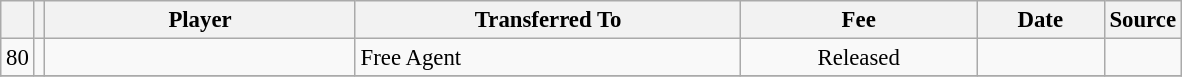<table class="wikitable plainrowheaders sortable" style="font-size:95%">
<tr>
<th></th>
<th></th>
<th scope=col style="width:200px;"><strong>Player</strong></th>
<th scope=col style="width:250px;"><strong>Transferred To</strong></th>
<th scope=col style="width:150px;"><strong>Fee</strong></th>
<th scope=col style="width:78px;"><strong>Date</strong></th>
<th><strong>Source</strong></th>
</tr>
<tr>
<td align=center>80</td>
<td align=center></td>
<td></td>
<td>Free Agent</td>
<td align=center>Released</td>
<td align=center></td>
<td align=center></td>
</tr>
<tr>
</tr>
</table>
